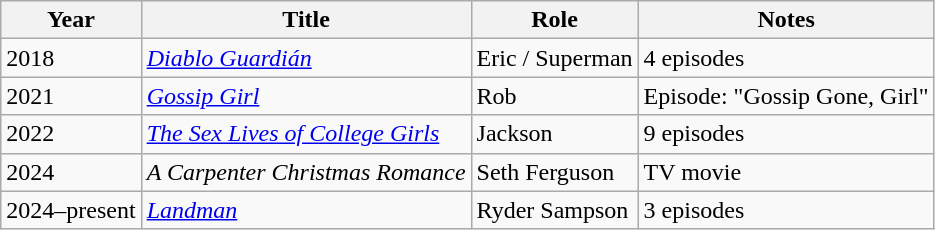<table class="wikitable">
<tr>
<th>Year</th>
<th>Title</th>
<th>Role</th>
<th>Notes</th>
</tr>
<tr>
<td>2018</td>
<td><em><a href='#'>Diablo Guardián</a></em></td>
<td>Eric / Superman</td>
<td>4 episodes</td>
</tr>
<tr>
<td>2021</td>
<td><em><a href='#'>Gossip Girl</a></em></td>
<td>Rob</td>
<td>Episode: "Gossip Gone, Girl"</td>
</tr>
<tr>
<td>2022</td>
<td><em><a href='#'>The Sex Lives of College Girls</a></em></td>
<td>Jackson</td>
<td>9 episodes</td>
</tr>
<tr>
<td>2024</td>
<td><em>A Carpenter Christmas Romance</em></td>
<td>Seth Ferguson</td>
<td>TV movie</td>
</tr>
<tr>
<td>2024–present</td>
<td><em><a href='#'>Landman</a></em></td>
<td>Ryder Sampson</td>
<td>3 episodes</td>
</tr>
</table>
